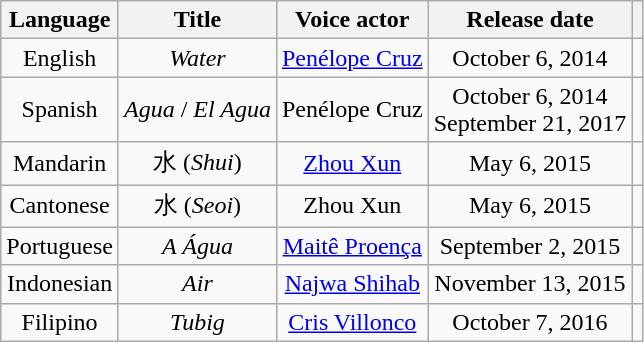<table class="wikitable">
<tr>
<th>Language</th>
<th>Title</th>
<th>Voice actor</th>
<th>Release date</th>
<th></th>
</tr>
<tr>
<td style="text-align: center;">English</td>
<td style="text-align: center;"><em>Water</em></td>
<td style="text-align: center;"><a href='#'>Penélope Cruz</a></td>
<td style="text-align: center;">October 6, 2014</td>
<td style="text-align: center;"></td>
</tr>
<tr>
<td style="text-align: center;">Spanish</td>
<td style="text-align: center;"><em>Agua</em> / <em>El Agua</em></td>
<td style="text-align: center;">Penélope Cruz</td>
<td style="text-align: center;">October 6, 2014<br>September 21, 2017</td>
<td style="text-align: center;"></td>
</tr>
<tr>
<td style="text-align: center;">Mandarin</td>
<td style="text-align: center;">水 (<em>Shui</em>)</td>
<td style="text-align: center;"><a href='#'>Zhou Xun</a></td>
<td style="text-align: center;">May 6, 2015</td>
<td style="text-align: center;"></td>
</tr>
<tr>
<td style="text-align: center;">Cantonese</td>
<td style="text-align: center;">水 (<em>Seoi</em>)</td>
<td style="text-align: center;">Zhou Xun</td>
<td style="text-align: center;">May 6, 2015</td>
<td style="text-align: center;"></td>
</tr>
<tr>
<td style="text-align: center;">Portuguese</td>
<td style="text-align: center;"><em>A Água</em></td>
<td style="text-align: center;"><a href='#'>Maitê Proença</a></td>
<td style="text-align: center;">September 2, 2015</td>
<td style="text-align: center;"></td>
</tr>
<tr>
<td style="text-align: center;">Indonesian</td>
<td style="text-align: center;"><em>Air</em></td>
<td style="text-align: center;"><a href='#'>Najwa Shihab</a></td>
<td style="text-align: center;">November 13, 2015</td>
<td style="text-align: center;"></td>
</tr>
<tr>
<td style="text-align: center;">Filipino</td>
<td style="text-align: center;"><em>Tubig</em></td>
<td style="text-align: center;"><a href='#'>Cris Villonco</a></td>
<td style="text-align: center;">October 7, 2016</td>
<td style="text-align: center;"></td>
</tr>
</table>
